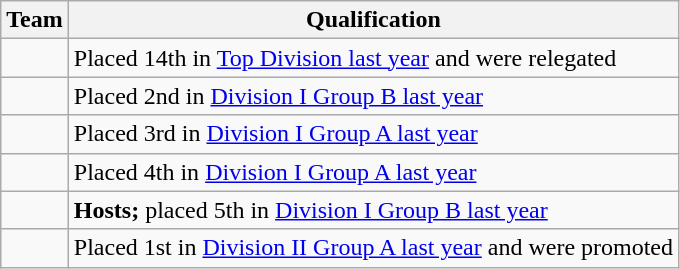<table class="wikitable">
<tr>
<th>Team</th>
<th>Qualification</th>
</tr>
<tr>
<td></td>
<td>Placed 14th in <a href='#'>Top Division last year</a> and were relegated</td>
</tr>
<tr>
<td></td>
<td>Placed 2nd in <a href='#'>Division I Group B last year</a></td>
</tr>
<tr>
<td></td>
<td>Placed 3rd in <a href='#'>Division I Group A last year</a></td>
</tr>
<tr>
<td></td>
<td>Placed 4th in <a href='#'>Division I Group A last year</a></td>
</tr>
<tr>
<td></td>
<td><strong>Hosts;</strong> placed 5th in <a href='#'>Division I Group B last year</a></td>
</tr>
<tr>
<td></td>
<td>Placed 1st in <a href='#'>Division II Group A last year</a> and were promoted</td>
</tr>
</table>
